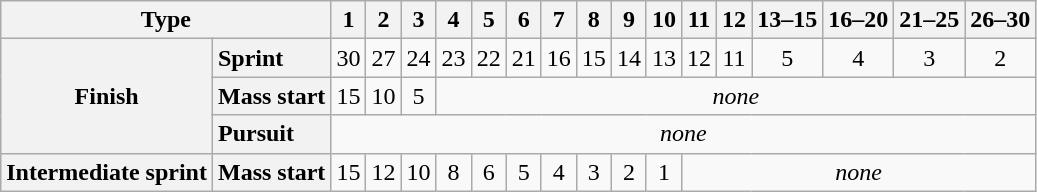<table class="wikitable plainrowheaders floatright" style="text-align: center">
<tr>
<th scope="col" colspan="2">Type</th>
<th scope="col">1</th>
<th scope="col">2</th>
<th scope="col">3</th>
<th scope="col">4</th>
<th scope="col">5</th>
<th scope="col">6</th>
<th scope="col">7</th>
<th scope="col">8</th>
<th scope="col">9</th>
<th scope="col">10</th>
<th scope="col">11</th>
<th scope="col">12</th>
<th scope="col">13–15</th>
<th scope="col">16–20</th>
<th scope="col">21–25</th>
<th scope="col">26–30</th>
</tr>
<tr>
<th scope="row" rowspan=3>Finish</th>
<th scope="row" style="text-align:left;">Sprint</th>
<td>30</td>
<td>27</td>
<td>24</td>
<td>23</td>
<td>22</td>
<td>21</td>
<td>16</td>
<td>15</td>
<td>14</td>
<td>13</td>
<td>12</td>
<td>11</td>
<td>5</td>
<td>4</td>
<td>3</td>
<td>2</td>
</tr>
<tr>
<th scope="row" style="text-align:left;">Mass start</th>
<td>15</td>
<td>10</td>
<td>5</td>
<td colspan="13"><em>none</em></td>
</tr>
<tr>
<th scope="row" style="text-align:left;">Pursuit</th>
<td colspan="16"><em>none</em></td>
</tr>
<tr>
<th scope="row">Intermediate sprint</th>
<th scope="row" style="text-align:left;">Mass start</th>
<td>15</td>
<td>12</td>
<td>10</td>
<td>8</td>
<td>6</td>
<td>5</td>
<td>4</td>
<td>3</td>
<td>2</td>
<td>1</td>
<td colspan="6"><em>none</em></td>
</tr>
</table>
